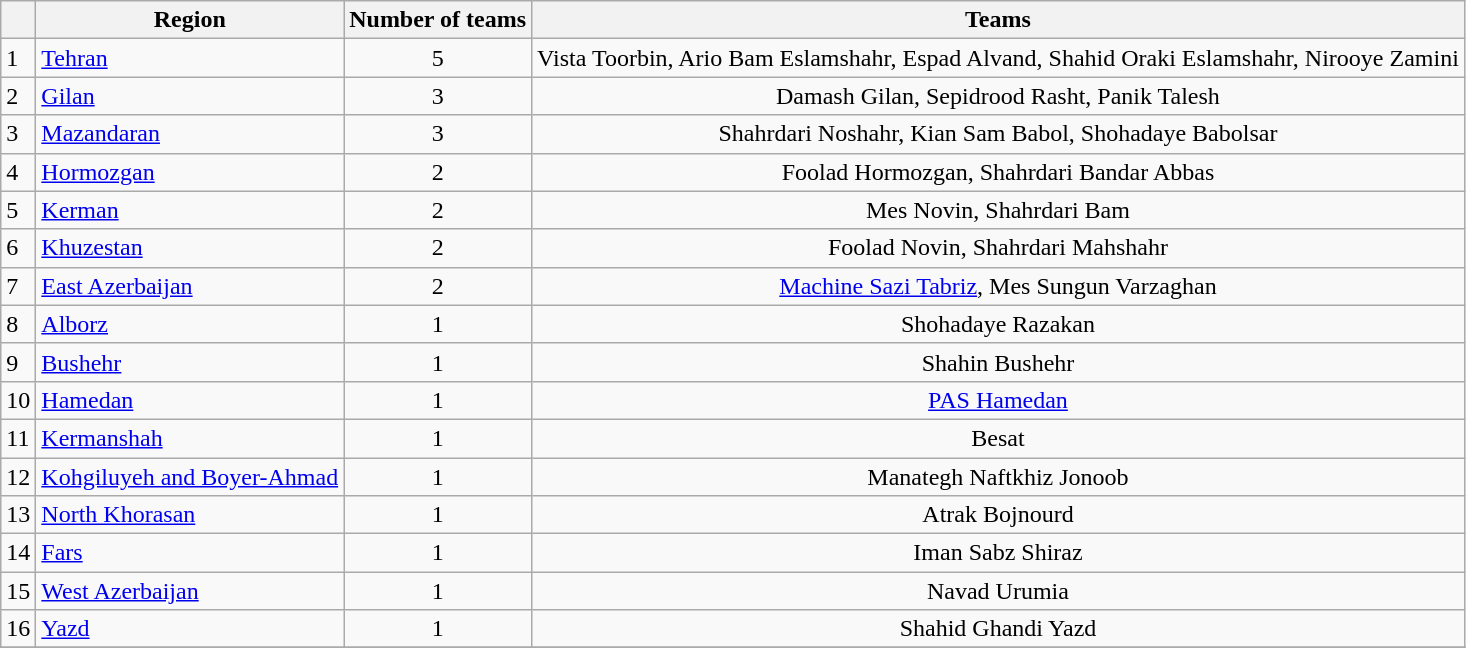<table class="wikitable">
<tr>
<th></th>
<th>Region</th>
<th>Number of teams</th>
<th>Teams</th>
</tr>
<tr>
<td>1</td>
<td><a href='#'>Tehran</a></td>
<td align=center>5</td>
<td align=center>Vista Toorbin, Ario Bam Eslamshahr, Espad Alvand, Shahid Oraki Eslamshahr, Nirooye Zamini</td>
</tr>
<tr>
<td>2</td>
<td><a href='#'>Gilan</a></td>
<td align=center>3</td>
<td align=center>Damash Gilan, Sepidrood Rasht, Panik Talesh</td>
</tr>
<tr>
<td>3</td>
<td><a href='#'>Mazandaran</a></td>
<td align=center>3</td>
<td align=center>Shahrdari Noshahr, Kian Sam Babol, Shohadaye Babolsar</td>
</tr>
<tr>
<td>4</td>
<td><a href='#'>Hormozgan</a></td>
<td align=center>2</td>
<td align=center>Foolad Hormozgan, Shahrdari Bandar Abbas</td>
</tr>
<tr>
<td>5</td>
<td><a href='#'>Kerman</a></td>
<td align=center>2</td>
<td align=center>Mes Novin, Shahrdari Bam</td>
</tr>
<tr>
<td>6</td>
<td><a href='#'>Khuzestan</a></td>
<td align=center>2</td>
<td align=center>Foolad Novin, Shahrdari Mahshahr</td>
</tr>
<tr>
<td>7</td>
<td><a href='#'>East Azerbaijan</a></td>
<td align=center>2</td>
<td align=center><a href='#'>Machine Sazi Tabriz</a>, Mes Sungun Varzaghan</td>
</tr>
<tr>
<td>8</td>
<td><a href='#'>Alborz</a></td>
<td align=center>1</td>
<td align=center>Shohadaye Razakan</td>
</tr>
<tr>
<td>9</td>
<td><a href='#'>Bushehr</a></td>
<td align=center>1</td>
<td align=center>Shahin Bushehr</td>
</tr>
<tr>
<td>10</td>
<td><a href='#'>Hamedan</a></td>
<td align=center>1</td>
<td align=center><a href='#'>PAS Hamedan</a></td>
</tr>
<tr>
<td>11</td>
<td><a href='#'>Kermanshah</a></td>
<td align=center>1</td>
<td align=center>Besat</td>
</tr>
<tr>
<td>12</td>
<td><a href='#'>Kohgiluyeh and Boyer-Ahmad</a></td>
<td align=center>1</td>
<td align=center>Manategh Naftkhiz Jonoob</td>
</tr>
<tr>
<td>13</td>
<td><a href='#'>North Khorasan</a></td>
<td align=center>1</td>
<td align=center>Atrak Bojnourd</td>
</tr>
<tr>
<td>14</td>
<td><a href='#'>Fars</a></td>
<td align=center>1</td>
<td align=center>Iman Sabz Shiraz</td>
</tr>
<tr>
<td>15</td>
<td><a href='#'>West Azerbaijan</a></td>
<td align=center>1</td>
<td align=center>Navad Urumia</td>
</tr>
<tr>
<td>16</td>
<td><a href='#'>Yazd</a></td>
<td align=center>1</td>
<td align=center>Shahid Ghandi Yazd</td>
</tr>
<tr>
</tr>
</table>
